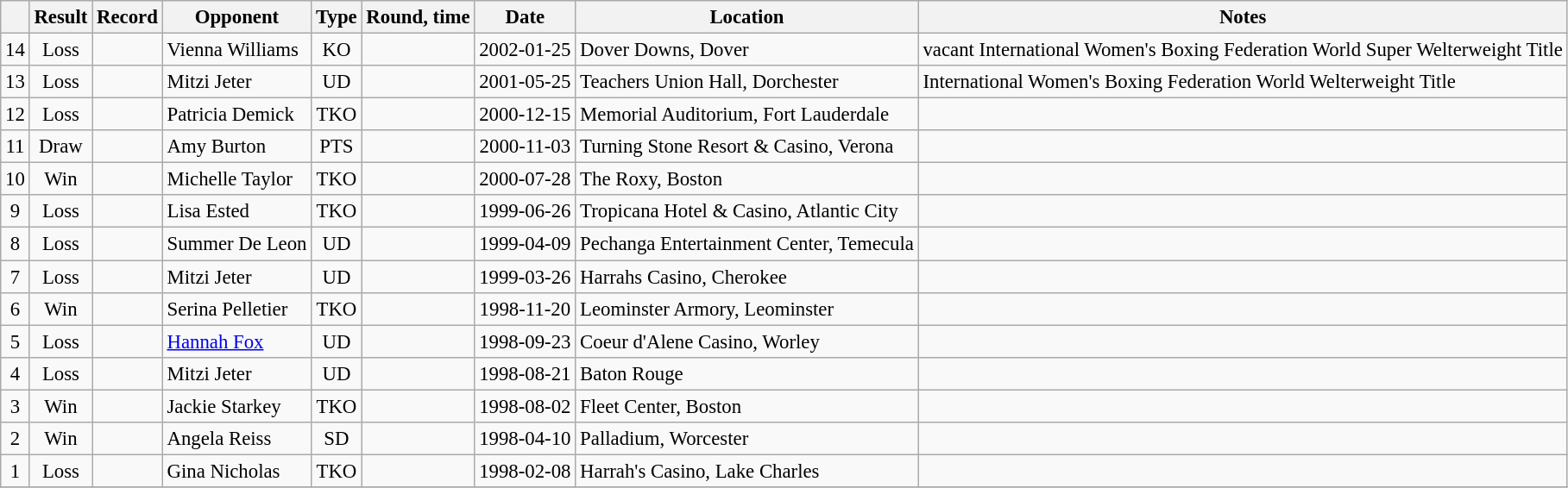<table class="wikitable" style="text-align:center; font-size:95%">
<tr>
<th></th>
<th>Result</th>
<th>Record</th>
<th>Opponent</th>
<th>Type</th>
<th>Round, time</th>
<th>Date</th>
<th>Location</th>
<th>Notes</th>
</tr>
<tr>
<td>14</td>
<td>Loss</td>
<td></td>
<td style="text-align:left;">Vienna Williams</td>
<td>KO</td>
<td></td>
<td>2002-01-25</td>
<td style="text-align:left;">Dover Downs, Dover</td>
<td style="text-align:left;">vacant International Women's Boxing Federation World Super Welterweight Title</td>
</tr>
<tr>
<td>13</td>
<td>Loss</td>
<td></td>
<td style="text-align:left;">Mitzi Jeter</td>
<td>UD</td>
<td></td>
<td>2001-05-25</td>
<td style="text-align:left;">Teachers Union Hall, Dorchester</td>
<td style="text-align:left;">International Women's Boxing Federation World Welterweight Title</td>
</tr>
<tr>
<td>12</td>
<td>Loss</td>
<td></td>
<td style="text-align:left;">Patricia Demick</td>
<td>TKO</td>
<td></td>
<td>2000-12-15</td>
<td style="text-align:left;">Memorial Auditorium, Fort Lauderdale</td>
<td style="text-align:left;"></td>
</tr>
<tr>
<td>11</td>
<td>Draw</td>
<td></td>
<td style="text-align:left;">Amy Burton</td>
<td>PTS</td>
<td></td>
<td>2000-11-03</td>
<td style="text-align:left;">Turning Stone Resort & Casino, Verona</td>
<td style="text-align:left;"></td>
</tr>
<tr>
<td>10</td>
<td>Win</td>
<td></td>
<td style="text-align:left;">Michelle Taylor</td>
<td>TKO</td>
<td></td>
<td>2000-07-28</td>
<td style="text-align:left;">The Roxy, Boston</td>
<td style="text-align:left;"></td>
</tr>
<tr>
<td>9</td>
<td>Loss</td>
<td></td>
<td style="text-align:left;">Lisa Ested</td>
<td>TKO</td>
<td></td>
<td>1999-06-26</td>
<td style="text-align:left;">Tropicana Hotel & Casino, Atlantic City</td>
<td style="text-align:left;"></td>
</tr>
<tr>
<td>8</td>
<td>Loss</td>
<td></td>
<td style="text-align:left;">Summer De Leon</td>
<td>UD</td>
<td></td>
<td>1999-04-09</td>
<td style="text-align:left;">Pechanga Entertainment Center, Temecula</td>
<td style="text-align:left;"></td>
</tr>
<tr>
<td>7</td>
<td>Loss</td>
<td></td>
<td style="text-align:left;">Mitzi Jeter</td>
<td>UD</td>
<td></td>
<td>1999-03-26</td>
<td style="text-align:left;">Harrahs Casino, Cherokee</td>
<td style="text-align:left;"></td>
</tr>
<tr>
<td>6</td>
<td>Win</td>
<td></td>
<td style="text-align:left;">Serina Pelletier</td>
<td>TKO</td>
<td></td>
<td>1998-11-20</td>
<td style="text-align:left;">Leominster Armory, Leominster</td>
<td style="text-align:left;"></td>
</tr>
<tr>
<td>5</td>
<td>Loss</td>
<td></td>
<td style="text-align:left;"><a href='#'>Hannah Fox</a></td>
<td>UD</td>
<td></td>
<td>1998-09-23</td>
<td style="text-align:left;">Coeur d'Alene Casino, Worley</td>
<td style="text-align:left;"></td>
</tr>
<tr>
<td>4</td>
<td>Loss</td>
<td></td>
<td style="text-align:left;">Mitzi Jeter</td>
<td>UD</td>
<td></td>
<td>1998-08-21</td>
<td style="text-align:left;">Baton Rouge</td>
<td style="text-align:left;"></td>
</tr>
<tr>
<td>3</td>
<td>Win</td>
<td></td>
<td style="text-align:left;">Jackie Starkey</td>
<td>TKO</td>
<td></td>
<td>1998-08-02</td>
<td style="text-align:left;">Fleet Center, Boston</td>
<td style="text-align:left;"></td>
</tr>
<tr>
<td>2</td>
<td>Win</td>
<td></td>
<td style="text-align:left;">Angela Reiss</td>
<td>SD</td>
<td></td>
<td>1998-04-10</td>
<td style="text-align:left;">Palladium, Worcester</td>
<td style="text-align:left;"></td>
</tr>
<tr>
<td>1</td>
<td>Loss</td>
<td></td>
<td style="text-align:left;">Gina Nicholas</td>
<td>TKO</td>
<td></td>
<td>1998-02-08</td>
<td style="text-align:left;">Harrah's Casino, Lake Charles</td>
<td style="text-align:left;"></td>
</tr>
<tr>
</tr>
</table>
